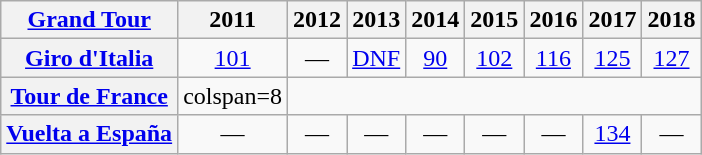<table class="wikitable plainrowheaders">
<tr>
<th scope="col"><a href='#'>Grand Tour</a></th>
<th scope="col">2011</th>
<th scope="col">2012</th>
<th scope="col">2013</th>
<th scope="col">2014</th>
<th scope="col">2015</th>
<th scope="col">2016</th>
<th scope="col">2017</th>
<th scope="col">2018</th>
</tr>
<tr style="text-align:center;">
<th scope="row"> <a href='#'>Giro d'Italia</a></th>
<td><a href='#'>101</a></td>
<td>—</td>
<td><a href='#'>DNF</a></td>
<td><a href='#'>90</a></td>
<td><a href='#'>102</a></td>
<td><a href='#'>116</a></td>
<td><a href='#'>125</a></td>
<td><a href='#'>127</a></td>
</tr>
<tr style="text-align:center;">
<th scope="row"> <a href='#'>Tour de France</a></th>
<td>colspan=8 </td>
</tr>
<tr style="text-align:center;">
<th scope="row"> <a href='#'>Vuelta a España</a></th>
<td>—</td>
<td>—</td>
<td>—</td>
<td>—</td>
<td>—</td>
<td>—</td>
<td><a href='#'>134</a></td>
<td>—</td>
</tr>
</table>
